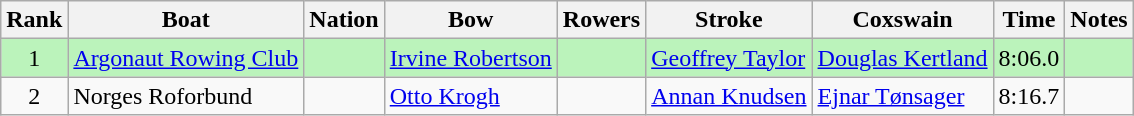<table class="wikitable sortable" style="text-align:center">
<tr>
<th>Rank</th>
<th>Boat</th>
<th>Nation</th>
<th>Bow</th>
<th>Rowers</th>
<th>Stroke</th>
<th>Coxswain</th>
<th>Time</th>
<th>Notes</th>
</tr>
<tr bgcolor=bbf3bb>
<td>1</td>
<td align=left><a href='#'>Argonaut Rowing Club</a></td>
<td align=left></td>
<td align=left><a href='#'>Irvine Robertson</a></td>
<td align=left></td>
<td align=left><a href='#'>Geoffrey Taylor</a></td>
<td align=left><a href='#'>Douglas Kertland</a></td>
<td>8:06.0</td>
<td></td>
</tr>
<tr>
<td>2</td>
<td align=left>Norges Roforbund</td>
<td align=left></td>
<td align=left><a href='#'>Otto Krogh</a></td>
<td align=left></td>
<td align=left><a href='#'>Annan Knudsen</a></td>
<td align=left><a href='#'>Ejnar Tønsager</a></td>
<td>8:16.7</td>
<td></td>
</tr>
</table>
